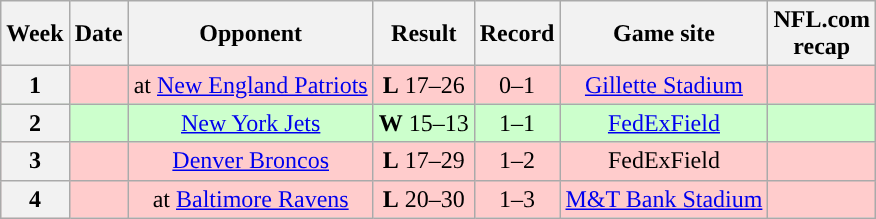<table class="wikitable" style="text-align:center">
<tr>
<th>Week</th>
<th>Date</th>
<th>Opponent</th>
<th>Result</th>
<th>Record</th>
<th>Game site</th>
<th>NFL.com<br>recap</th>
</tr>
<tr style="background:#fcc">
<th>1</th>
<td></td>
<td>at <a href='#'>New England Patriots</a></td>
<td><strong>L</strong> 17–26</td>
<td>0–1</td>
<td><a href='#'>Gillette Stadium</a></td>
<td></td>
</tr>
<tr style="background:#cfc">
<th>2</th>
<td></td>
<td><a href='#'>New York Jets</a></td>
<td><strong>W</strong> 15–13</td>
<td>1–1</td>
<td><a href='#'>FedExField</a></td>
<td></td>
</tr>
<tr style="background:#fcc">
<th>3</th>
<td></td>
<td><a href='#'>Denver Broncos</a></td>
<td><strong>L</strong> 17–29</td>
<td>1–2</td>
<td>FedExField</td>
<td></td>
</tr>
<tr style="background:#fcc">
<th>4</th>
<td></td>
<td>at <a href='#'>Baltimore Ravens</a></td>
<td><strong>L</strong> 20–30</td>
<td>1–3</td>
<td><a href='#'>M&T Bank Stadium</a></td>
<td></td>
</tr>
</table>
